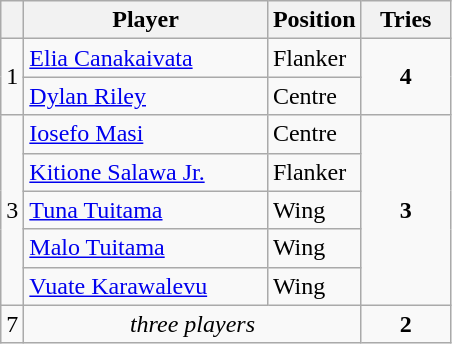<table class="wikitable">
<tr>
<th></th>
<th width=155>Player</th>
<th>Position</th>
<th width=52>Tries</th>
</tr>
<tr>
<td align=center rowspan=2>1</td>
<td> <a href='#'>Elia Canakaivata</a></td>
<td>Flanker</td>
<td align=center rowspan=2><strong>4</strong></td>
</tr>
<tr>
<td> <a href='#'>Dylan Riley</a></td>
<td>Centre</td>
</tr>
<tr>
<td align=center rowspan=5>3</td>
<td> <a href='#'>Iosefo Masi</a></td>
<td>Centre</td>
<td align=center rowspan=5><strong>3</strong></td>
</tr>
<tr>
<td> <a href='#'>Kitione Salawa Jr.</a></td>
<td>Flanker</td>
</tr>
<tr>
<td> <a href='#'>Tuna Tuitama</a></td>
<td>Wing</td>
</tr>
<tr>
<td> <a href='#'>Malo Tuitama</a></td>
<td>Wing</td>
</tr>
<tr>
<td> <a href='#'>Vuate Karawalevu</a></td>
<td>Wing</td>
</tr>
<tr>
<td align=center>7</td>
<td colspan=2 align=center><em>three players</em></td>
<td align=center><strong>2</strong></td>
</tr>
</table>
